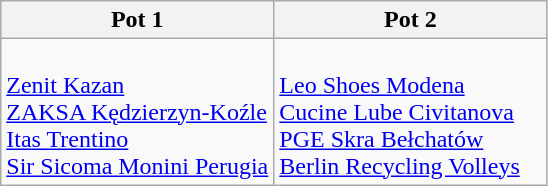<table class="wikitable">
<tr>
<th width=50%>Pot 1</th>
<th width=50%>Pot 2</th>
</tr>
<tr>
<td><br> <a href='#'>Zenit Kazan</a> <br>
 <a href='#'>ZAKSA Kędzierzyn-Koźle</a> <br>
 <a href='#'>Itas Trentino</a> <br>
 <a href='#'>Sir Sicoma Monini Perugia</a></td>
<td><br> <a href='#'>Leo Shoes Modena</a> <br>
 <a href='#'>Cucine Lube Civitanova</a> <br>
 <a href='#'>PGE Skra Bełchatów</a> <br>
 <a href='#'>Berlin Recycling Volleys</a></td>
</tr>
</table>
